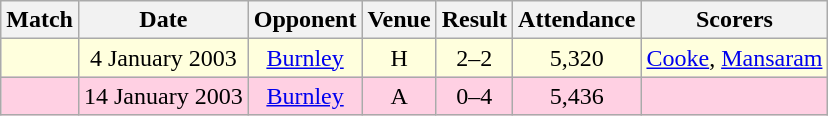<table class="wikitable sortable" style="text-align:center">
<tr>
<th>Match</th>
<th>Date</th>
<th>Opponent</th>
<th>Venue</th>
<th>Result</th>
<th>Attendance</th>
<th>Scorers</th>
</tr>
<tr style="background: #ffffdd;">
<td></td>
<td>4 January 2003</td>
<td><a href='#'>Burnley</a></td>
<td>H</td>
<td>2–2</td>
<td>5,320</td>
<td><a href='#'>Cooke</a>, <a href='#'>Mansaram</a></td>
</tr>
<tr style="background: #ffd0e3;">
<td></td>
<td>14 January 2003</td>
<td><a href='#'>Burnley</a></td>
<td>A</td>
<td>0–4</td>
<td>5,436</td>
<td></td>
</tr>
</table>
